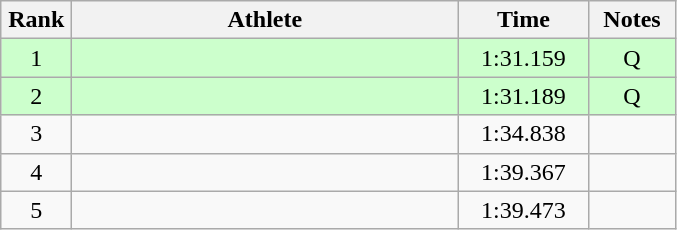<table class=wikitable style="text-align:center">
<tr>
<th width=40>Rank</th>
<th width=250>Athlete</th>
<th width=80>Time</th>
<th width=50>Notes</th>
</tr>
<tr bgcolor="ccffcc">
<td>1</td>
<td align=left></td>
<td>1:31.159</td>
<td>Q</td>
</tr>
<tr bgcolor="ccffcc">
<td>2</td>
<td align=left></td>
<td>1:31.189</td>
<td>Q</td>
</tr>
<tr>
<td>3</td>
<td align=left></td>
<td>1:34.838</td>
<td></td>
</tr>
<tr>
<td>4</td>
<td align=left></td>
<td>1:39.367</td>
<td></td>
</tr>
<tr>
<td>5</td>
<td align=left></td>
<td>1:39.473</td>
<td></td>
</tr>
</table>
